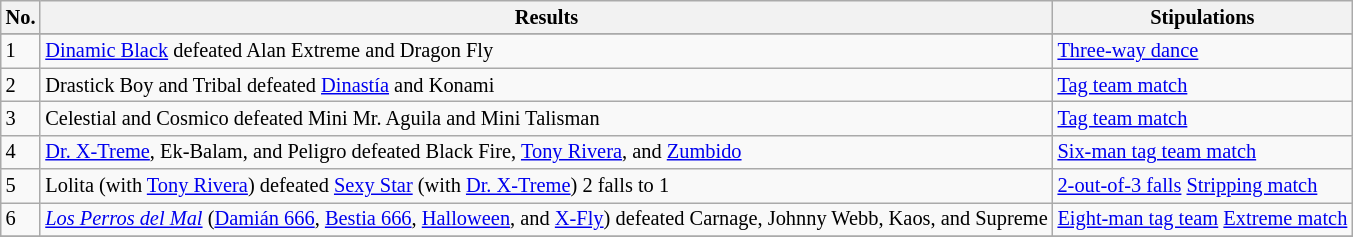<table style="font-size: 85%" class="wikitable sortable">
<tr>
<th><strong>No.</strong></th>
<th><strong>Results</strong></th>
<th><strong>Stipulations</strong></th>
</tr>
<tr>
</tr>
<tr>
<td>1</td>
<td><a href='#'>Dinamic Black</a> defeated Alan Extreme and Dragon Fly</td>
<td><a href='#'>Three-way dance</a></td>
</tr>
<tr>
<td>2</td>
<td>Drastick Boy and Tribal defeated <a href='#'>Dinastía</a> and Konami</td>
<td><a href='#'>Tag team match</a></td>
</tr>
<tr>
<td>3</td>
<td>Celestial and Cosmico defeated Mini Mr. Aguila and Mini Talisman</td>
<td><a href='#'>Tag team match</a></td>
</tr>
<tr>
<td>4</td>
<td><a href='#'>Dr. X-Treme</a>, Ek-Balam, and Peligro defeated Black Fire, <a href='#'>Tony Rivera</a>, and <a href='#'>Zumbido</a></td>
<td><a href='#'>Six-man tag team match</a></td>
</tr>
<tr>
<td>5</td>
<td>Lolita (with <a href='#'>Tony Rivera</a>) defeated <a href='#'>Sexy Star</a> (with <a href='#'>Dr. X-Treme</a>) 2 falls to 1</td>
<td><a href='#'>2-out-of-3 falls</a> <a href='#'>Stripping match</a></td>
</tr>
<tr>
<td>6</td>
<td><em><a href='#'>Los Perros del Mal</a></em> (<a href='#'>Damián 666</a>, <a href='#'>Bestia 666</a>, <a href='#'>Halloween</a>, and <a href='#'>X-Fly</a>) defeated Carnage, Johnny Webb, Kaos, and Supreme</td>
<td><a href='#'>Eight-man tag team</a> <a href='#'>Extreme match</a></td>
</tr>
<tr>
</tr>
</table>
